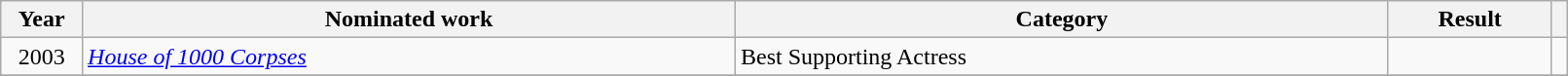<table class="wikitable" style="width:85%;">
<tr>
<th width=5%>Year</th>
<th style="width:40%;">Nominated work</th>
<th style="width:40%;">Category</th>
<th style="width:10%;">Result</th>
<th width=1%></th>
</tr>
<tr>
<td style="text-align:center;">2003</td>
<td><em><a href='#'>House of 1000 Corpses</a></em></td>
<td>Best Supporting Actress</td>
<td></td>
<td style="text-align:center;"></td>
</tr>
<tr>
</tr>
</table>
